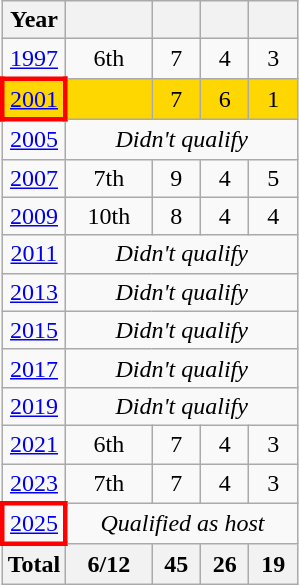<table class="wikitable" style="text-align: center;">
<tr>
<th>Year</th>
<th width="50"></th>
<th width=25></th>
<th width=25></th>
<th width=25></th>
</tr>
<tr>
<td> <a href='#'>1997</a></td>
<td>6th</td>
<td>7</td>
<td>4</td>
<td>3</td>
</tr>
<tr bgcolor=gold>
<td style="border: 3px solid red"> <a href='#'>2001</a></td>
<td></td>
<td>7</td>
<td>6</td>
<td>1</td>
</tr>
<tr>
<td> <a href='#'>2005</a></td>
<td colspan=4><em>Didn't qualify</em></td>
</tr>
<tr>
<td> <a href='#'>2007</a></td>
<td>7th</td>
<td>9</td>
<td>4</td>
<td>5</td>
</tr>
<tr>
<td> <a href='#'>2009</a></td>
<td>10th</td>
<td>8</td>
<td>4</td>
<td>4</td>
</tr>
<tr>
<td> <a href='#'>2011</a></td>
<td colspan=4><em>Didn't qualify</em></td>
</tr>
<tr>
<td> <a href='#'>2013</a></td>
<td colspan=4><em>Didn't qualify</em></td>
</tr>
<tr>
<td> <a href='#'>2015</a></td>
<td colspan=4><em>Didn't qualify</em></td>
</tr>
<tr>
<td> <a href='#'>2017</a></td>
<td colspan=4><em>Didn't qualify</em></td>
</tr>
<tr>
<td> <a href='#'>2019</a></td>
<td colspan=4><em>Didn't qualify</em></td>
</tr>
<tr>
<td> <a href='#'>2021</a></td>
<td>6th</td>
<td>7</td>
<td>4</td>
<td>3</td>
</tr>
<tr>
<td> <a href='#'>2023</a></td>
<td>7th</td>
<td>7</td>
<td>4</td>
<td>3</td>
</tr>
<tr>
<td style="border: 3px solid red"> <a href='#'>2025</a></td>
<td colspan=4><em>Qualified as host</em></td>
</tr>
<tr>
<th>Total</th>
<th>6/12</th>
<th>45</th>
<th>26</th>
<th>19</th>
</tr>
</table>
